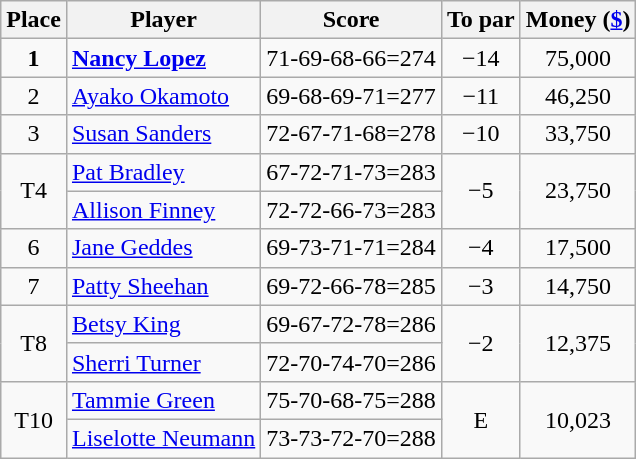<table class="wikitable">
<tr>
<th>Place</th>
<th>Player</th>
<th>Score</th>
<th>To par</th>
<th>Money (<a href='#'>$</a>)</th>
</tr>
<tr>
<td align=center><strong>1</strong></td>
<td> <strong><a href='#'>Nancy Lopez</a></strong></td>
<td>71-69-68-66=274</td>
<td align=center>−14</td>
<td align=center>75,000</td>
</tr>
<tr>
<td align=center>2</td>
<td> <a href='#'>Ayako Okamoto</a></td>
<td>69-68-69-71=277</td>
<td align=center>−11</td>
<td align=center>46,250</td>
</tr>
<tr>
<td align=center>3</td>
<td> <a href='#'>Susan Sanders</a></td>
<td>72-67-71-68=278</td>
<td align=center>−10</td>
<td align=center>33,750</td>
</tr>
<tr>
<td align=center rowspan=2>T4</td>
<td> <a href='#'>Pat Bradley</a></td>
<td>67-72-71-73=283</td>
<td align=center rowspan=2>−5</td>
<td align=center rowspan=2>23,750</td>
</tr>
<tr>
<td> <a href='#'>Allison Finney</a></td>
<td>72-72-66-73=283</td>
</tr>
<tr>
<td align=center>6</td>
<td> <a href='#'>Jane Geddes</a></td>
<td>69-73-71-71=284</td>
<td align=center>−4</td>
<td align=center>17,500</td>
</tr>
<tr>
<td align=center>7</td>
<td> <a href='#'>Patty Sheehan</a></td>
<td>69-72-66-78=285</td>
<td align=center>−3</td>
<td align=center>14,750</td>
</tr>
<tr>
<td align=center rowspan=2>T8</td>
<td> <a href='#'>Betsy King</a></td>
<td>69-67-72-78=286</td>
<td align=center rowspan=2>−2</td>
<td align=center rowspan=2>12,375</td>
</tr>
<tr>
<td> <a href='#'>Sherri Turner</a></td>
<td>72-70-74-70=286</td>
</tr>
<tr>
<td align=center rowspan=2>T10</td>
<td> <a href='#'>Tammie Green</a></td>
<td>75-70-68-75=288</td>
<td align=center rowspan=2>E</td>
<td align=center rowspan=2>10,023</td>
</tr>
<tr>
<td> <a href='#'>Liselotte Neumann</a></td>
<td>73-73-72-70=288</td>
</tr>
</table>
